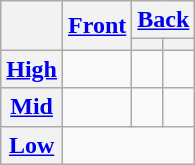<table class="wikitable" style="text-align:center;">
<tr>
<th rowspan="2"></th>
<th rowspan="2"><a href='#'>Front</a></th>
<th colspan="2"><a href='#'>Back</a></th>
</tr>
<tr>
<th></th>
<th></th>
</tr>
<tr>
<th><a href='#'>High</a></th>
<td></td>
<td> </td>
<td></td>
</tr>
<tr>
<th><a href='#'>Mid</a></th>
<td></td>
<td> </td>
<td></td>
</tr>
<tr>
<th><a href='#'>Low</a></th>
<td colspan="3"></td>
</tr>
</table>
